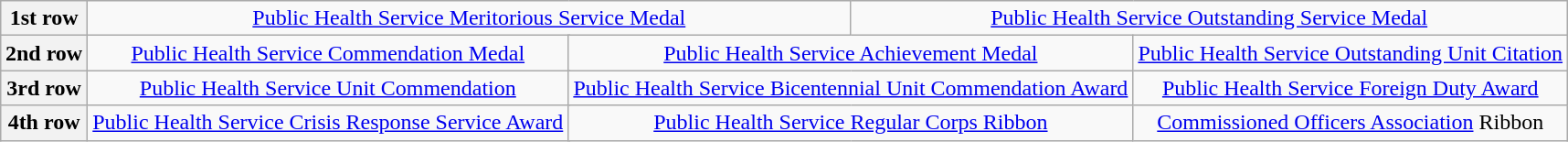<table class="wikitable" style="margin:1em auto; text-align:center;">
<tr>
<th>1st row</th>
<td colspan="3"><a href='#'>Public Health Service Meritorious Service Medal</a></td>
<td colspan="3"><a href='#'>Public Health Service Outstanding Service Medal</a></td>
</tr>
<tr>
<th>2nd row</th>
<td colspan="2"><a href='#'>Public Health Service Commendation Medal</a></td>
<td colspan="2"><a href='#'>Public Health Service Achievement Medal</a></td>
<td colspan="2"><a href='#'>Public Health Service Outstanding Unit Citation</a></td>
</tr>
<tr>
<th>3rd row</th>
<td colspan="2"><a href='#'>Public Health Service Unit Commendation</a></td>
<td colspan="2"><a href='#'>Public Health Service Bicentennial Unit Commendation Award</a></td>
<td colspan="2"><a href='#'>Public Health Service Foreign Duty Award</a></td>
</tr>
<tr>
<th>4th row</th>
<td colspan="2"><a href='#'>Public Health Service Crisis Response Service Award</a></td>
<td colspan="2"><a href='#'>Public Health Service Regular Corps Ribbon</a></td>
<td colspan="2"><a href='#'>Commissioned Officers Association</a> Ribbon</td>
</tr>
</table>
